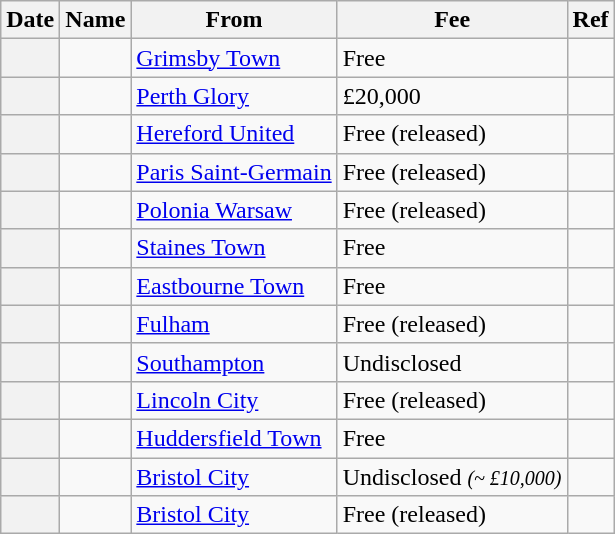<table class="wikitable sortable plainrowheaders">
<tr>
<th scope=col>Date</th>
<th scope=col>Name</th>
<th scope=col>From</th>
<th scope=col>Fee</th>
<th scope=col class=unsortable>Ref</th>
</tr>
<tr>
<th scope=row></th>
<td></td>
<td><a href='#'>Grimsby Town</a></td>
<td>Free</td>
<td></td>
</tr>
<tr>
<th scope=row></th>
<td></td>
<td><a href='#'>Perth Glory</a></td>
<td>£20,000</td>
<td><div></div></td>
</tr>
<tr>
<th scope=row></th>
<td></td>
<td><a href='#'>Hereford United</a></td>
<td>Free (released)</td>
<td></td>
</tr>
<tr>
<th scope=row></th>
<td></td>
<td><a href='#'>Paris Saint-Germain</a></td>
<td>Free (released)</td>
<td></td>
</tr>
<tr>
<th scope=row></th>
<td></td>
<td><a href='#'>Polonia Warsaw</a></td>
<td>Free (released)</td>
<td></td>
</tr>
<tr>
<th scope=row></th>
<td></td>
<td><a href='#'>Staines Town</a></td>
<td>Free</td>
<td></td>
</tr>
<tr>
<th scope=row></th>
<td></td>
<td><a href='#'>Eastbourne Town</a></td>
<td>Free</td>
<td></td>
</tr>
<tr>
<th scope=row></th>
<td></td>
<td><a href='#'>Fulham</a></td>
<td>Free (released)</td>
<td><div></div></td>
</tr>
<tr>
<th scope=row></th>
<td></td>
<td><a href='#'>Southampton</a></td>
<td>Undisclosed</td>
<td></td>
</tr>
<tr>
<th scope=row></th>
<td></td>
<td><a href='#'>Lincoln City</a></td>
<td>Free (released)</td>
<td></td>
</tr>
<tr>
<th scope=row></th>
<td></td>
<td><a href='#'>Huddersfield Town</a></td>
<td>Free</td>
<td></td>
</tr>
<tr>
<th scope=row></th>
<td></td>
<td><a href='#'>Bristol City</a></td>
<td>Undisclosed <small><em> (~ £10,000)</em></small></td>
<td></td>
</tr>
<tr>
<th scope=row></th>
<td></td>
<td><a href='#'>Bristol City</a></td>
<td>Free (released)</td>
<td></td>
</tr>
</table>
